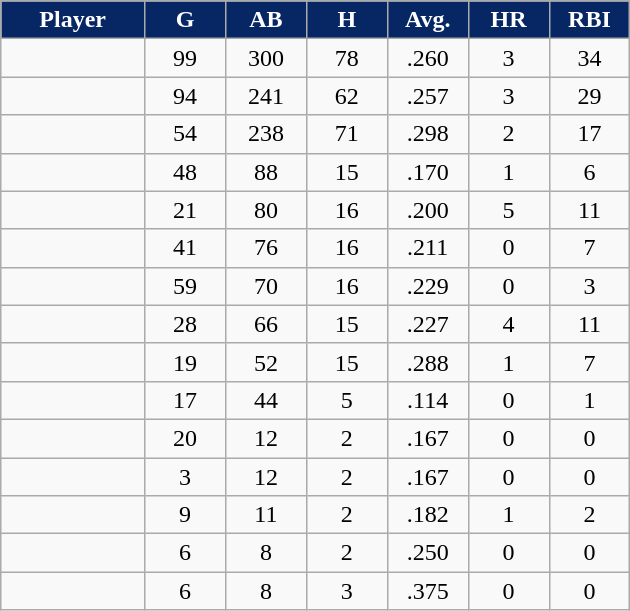<table class="wikitable sortable">
<tr>
<th style="background:#072764;color:white;" width="16%">Player</th>
<th style="background:#072764;color:white;" width="9%">G</th>
<th style="background:#072764;color:white;" width="9%">AB</th>
<th style="background:#072764;color:white;" width="9%">H</th>
<th style="background:#072764;color:white;" width="9%">Avg.</th>
<th style="background:#072764;color:white;" width="9%">HR</th>
<th style="background:#072764;color:white;" width="9%">RBI</th>
</tr>
<tr align="center">
<td></td>
<td>99</td>
<td>300</td>
<td>78</td>
<td>.260</td>
<td>3</td>
<td>34</td>
</tr>
<tr align="center">
<td></td>
<td>94</td>
<td>241</td>
<td>62</td>
<td>.257</td>
<td>3</td>
<td>29</td>
</tr>
<tr align="center">
<td></td>
<td>54</td>
<td>238</td>
<td>71</td>
<td>.298</td>
<td>2</td>
<td>17</td>
</tr>
<tr align="center">
<td></td>
<td>48</td>
<td>88</td>
<td>15</td>
<td>.170</td>
<td>1</td>
<td>6</td>
</tr>
<tr align="center">
<td></td>
<td>21</td>
<td>80</td>
<td>16</td>
<td>.200</td>
<td>5</td>
<td>11</td>
</tr>
<tr align="center">
<td></td>
<td>41</td>
<td>76</td>
<td>16</td>
<td>.211</td>
<td>0</td>
<td>7</td>
</tr>
<tr align="center">
<td></td>
<td>59</td>
<td>70</td>
<td>16</td>
<td>.229</td>
<td>0</td>
<td>3</td>
</tr>
<tr align="center">
<td></td>
<td>28</td>
<td>66</td>
<td>15</td>
<td>.227</td>
<td>4</td>
<td>11</td>
</tr>
<tr align="center">
<td></td>
<td>19</td>
<td>52</td>
<td>15</td>
<td>.288</td>
<td>1</td>
<td>7</td>
</tr>
<tr align="center">
<td></td>
<td>17</td>
<td>44</td>
<td>5</td>
<td>.114</td>
<td>0</td>
<td>1</td>
</tr>
<tr align="center">
<td></td>
<td>20</td>
<td>12</td>
<td>2</td>
<td>.167</td>
<td>0</td>
<td>0</td>
</tr>
<tr align="center">
<td></td>
<td>3</td>
<td>12</td>
<td>2</td>
<td>.167</td>
<td>0</td>
<td>0</td>
</tr>
<tr align="center">
<td></td>
<td>9</td>
<td>11</td>
<td>2</td>
<td>.182</td>
<td>1</td>
<td>2</td>
</tr>
<tr align=center>
<td></td>
<td>6</td>
<td>8</td>
<td>2</td>
<td>.250</td>
<td>0</td>
<td>0</td>
</tr>
<tr align="center">
<td></td>
<td>6</td>
<td>8</td>
<td>3</td>
<td>.375</td>
<td>0</td>
<td>0</td>
</tr>
</table>
